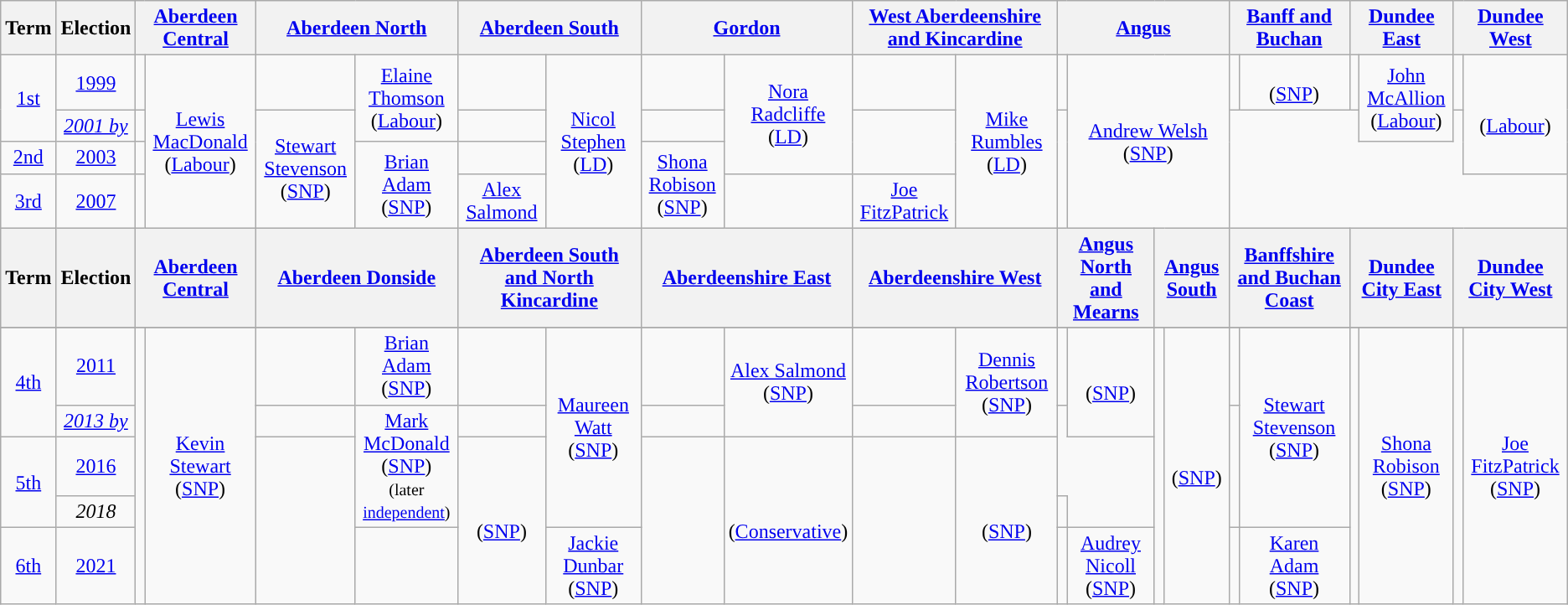<table class="wikitable" style="text-align:center">
<tr>
<th>Term</th>
<th>Election</th>
<th colspan="2"><a href='#'>Aberdeen Central</a></th>
<th colspan="2"><a href='#'>Aberdeen North</a></th>
<th colspan="2"><a href='#'>Aberdeen South</a></th>
<th colspan="2"><a href='#'>Gordon</a></th>
<th colspan="2"><a href='#'>West Aberdeenshire and Kincardine</a></th>
<th colspan="4"><a href='#'>Angus</a></th>
<th colspan="2"><a href='#'>Banff and Buchan</a></th>
<th colspan="2"><a href='#'>Dundee East</a></th>
<th colspan="2"><a href='#'>Dundee West</a></th>
</tr>
<tr>
<td rowspan="2"><a href='#'>1st</a></td>
<td><a href='#'>1999</a></td>
<td></td>
<td rowspan="4"><a href='#'>Lewis MacDonald</a><br>(<a href='#'>Labour</a>)</td>
<td></td>
<td rowspan="2"><a href='#'>Elaine Thomson</a><br>(<a href='#'>Labour</a>)</td>
<td></td>
<td rowspan="4"><a href='#'>Nicol Stephen</a><br>(<a href='#'>LD</a>)</td>
<td></td>
<td rowspan="3"><a href='#'>Nora Radcliffe</a><br>(<a href='#'>LD</a>)</td>
<td></td>
<td rowspan="4"><a href='#'>Mike Rumbles</a><br>(<a href='#'>LD</a>)</td>
<td></td>
<td rowspan="4" colspan="3"><a href='#'>Andrew Welsh</a><br>(<a href='#'>SNP</a>)</td>
<td style="color:inherit;background:"></td>
<td> <br>(<a href='#'>SNP</a>)</td>
<td></td>
<td rowspan="2"><a href='#'>John McAllion</a><br>(<a href='#'>Labour</a>)</td>
<td></td>
<td rowspan="3"><br>(<a href='#'>Labour</a>)</td>
</tr>
<tr>
<td><em><a href='#'>2001 by</a></em></td>
<td></td>
<td rowspan="3"><a href='#'>Stewart Stevenson</a><br>(<a href='#'>SNP</a>)</td>
</tr>
<tr>
<td><a href='#'>2nd</a></td>
<td><a href='#'>2003</a></td>
<td></td>
<td rowspan="2"><a href='#'>Brian Adam</a><br>(<a href='#'>SNP</a>)</td>
<td></td>
<td rowspan="2"><a href='#'>Shona Robison</a><br>(<a href='#'>SNP</a>)</td>
</tr>
<tr>
<td><a href='#'>3rd</a></td>
<td><a href='#'>2007</a></td>
<td style="color:inherit;background:"></td>
<td><a href='#'>Alex Salmond</a><br></td>
<td style="color:inherit;background:"></td>
<td><a href='#'>Joe FitzPatrick</a><br></td>
</tr>
<tr>
<th>Term</th>
<th>Election</th>
<th colspan="2"><a href='#'>Aberdeen Central</a></th>
<th colspan="2"><a href='#'>Aberdeen Donside</a></th>
<th colspan="2"><a href='#'>Aberdeen South and North Kincardine</a></th>
<th colspan="2"><a href='#'>Aberdeenshire East</a></th>
<th colspan="2"><a href='#'>Aberdeenshire West</a></th>
<th colspan="2"><a href='#'>Angus North and Mearns</a></th>
<th colspan="2"><a href='#'>Angus South</a></th>
<th colspan="2"><a href='#'>Banffshire and Buchan Coast</a></th>
<th colspan="2"><a href='#'>Dundee City East</a></th>
<th colspan="2"><a href='#'>Dundee City West</a></th>
</tr>
<tr>
</tr>
<tr>
<td rowspan="2"><a href='#'>4th</a></td>
<td><a href='#'>2011</a></td>
<td rowspan="5" style="color:inherit;background:"></td>
<td rowspan="5"><a href='#'>Kevin Stewart</a><br>(<a href='#'>SNP</a>)</td>
<td style="color:inherit;background:"></td>
<td rowspan="1"><a href='#'>Brian Adam</a><br>(<a href='#'>SNP</a>)</td>
<td></td>
<td rowspan="4"><a href='#'>Maureen Watt</a><br>(<a href='#'>SNP</a>)</td>
<td></td>
<td rowspan="2"><a href='#'>Alex Salmond</a><br>(<a href='#'>SNP</a>)</td>
<td></td>
<td rowspan="2"><a href='#'>Dennis Robertson</a><br>(<a href='#'>SNP</a>)</td>
<td></td>
<td rowspan="2"><br>(<a href='#'>SNP</a>)</td>
<td rowspan="5" style="color:inherit;background:"></td>
<td rowspan="5"> <br>(<a href='#'>SNP</a>)</td>
<td></td>
<td rowspan="4"><a href='#'>Stewart Stevenson</a><br>(<a href='#'>SNP</a>)</td>
<td rowspan="5" style="color:inherit;background:"></td>
<td rowspan="5"><a href='#'>Shona Robison</a> <br>(<a href='#'>SNP</a>)</td>
<td rowspan="5" style="color:inherit;background:"></td>
<td rowspan="5"><a href='#'>Joe FitzPatrick</a><br>(<a href='#'>SNP</a>)</td>
</tr>
<tr>
<td><em><a href='#'>2013 by</a></em></td>
<td></td>
<td rowspan="3"><a href='#'>Mark McDonald</a><br>(<a href='#'>SNP</a>)<br><small>(later <a href='#'>independent</a>)</small></td>
</tr>
<tr>
<td rowspan="2"><a href='#'>5th</a></td>
<td><a href='#'>2016</a></td>
<td rowspan="3" style="color:inherit;background:"></td>
<td rowspan="3"><br>(<a href='#'>SNP</a>)</td>
<td rowspan="3" style="color:inherit;background:"></td>
<td rowspan="3"><br>(<a href='#'>Conservative</a>)</td>
<td rowspan="3" style="color:inherit;background:"></td>
<td rowspan="3"><br>(<a href='#'>SNP</a>)</td>
</tr>
<tr>
<td><em>2018</em></td>
<td style="color:inherit;background:"></td>
</tr>
<tr>
<td><a href='#'>6th</a></td>
<td><a href='#'>2021</a></td>
<td style="color:inherit;background:"></td>
<td><a href='#'>Jackie Dunbar</a> (<a href='#'>SNP</a>)</td>
<td style="color:inherit;background:"></td>
<td><a href='#'>Audrey Nicoll</a> (<a href='#'>SNP</a>)</td>
<td style="color:inherit;background:"></td>
<td><a href='#'>Karen Adam</a> (<a href='#'>SNP</a>)</td>
</tr>
</table>
